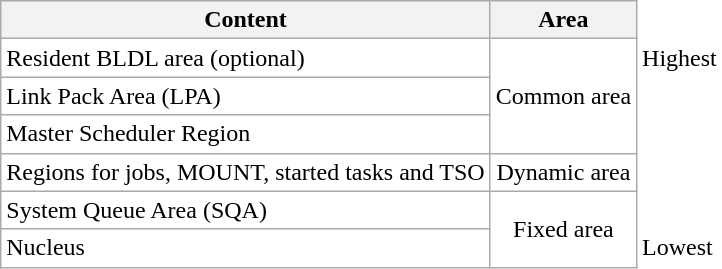<table class="wikitable" style="background:white; border-top: none; border-right: none; border-bottom: none">
<tr>
<th>Content</th>
<th>Area</th>
<td style="background:white; border-top: none; border-right: none; border-bottom: none"></td>
</tr>
<tr>
<td>Resident BLDL area (optional)</td>
<td style="text-align: center;" rowspan=3>Common area</td>
<td style="background:white; border-top: none; border-right: none; border-bottom: none">Highest</td>
</tr>
<tr>
<td>Link Pack Area (LPA)</td>
<td style="background:white; border-top: none; border-right: none; border-bottom: none"></td>
</tr>
<tr>
<td>Master Scheduler Region</td>
<td style="background:white; border-top: none; border-right: none; border-bottom: none"></td>
</tr>
<tr>
<td>Regions for jobs, MOUNT, started tasks and TSO</td>
<td style="text-align: center;">Dynamic area</td>
<td style="background:white; border-top: none; border-right: none; border-bottom: none"></td>
</tr>
<tr>
<td>System Queue Area (SQA)</td>
<td style="text-align: center;" rowspan=2>Fixed area</td>
<td style="background:white; border-top: none; border-right: none; border-bottom: none"></td>
</tr>
<tr>
<td>Nucleus</td>
<td style="background:white; border-top: none; border-right: none; border-bottom: none">Lowest</td>
</tr>
</table>
